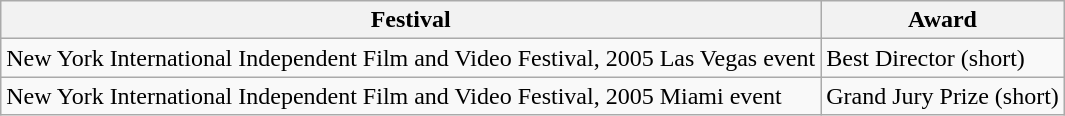<table class="wikitable" border="1">
<tr>
<th>Festival</th>
<th>Award</th>
</tr>
<tr>
<td>New York International Independent Film and Video Festival, 2005 Las Vegas event</td>
<td>Best Director (short)</td>
</tr>
<tr>
<td>New York International Independent Film and Video Festival, 2005 Miami event</td>
<td>Grand Jury Prize (short)</td>
</tr>
</table>
